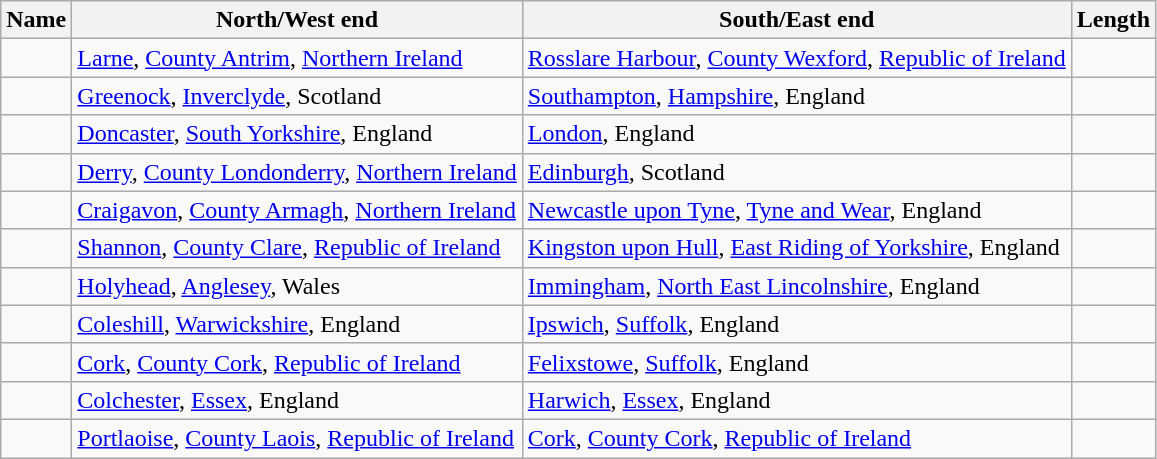<table class="wikitable sortable">
<tr>
<th>Name</th>
<th>North/West end</th>
<th>South/East end</th>
<th>Length</th>
</tr>
<tr>
<td></td>
<td><a href='#'>Larne</a>, <a href='#'>County Antrim</a>, <a href='#'>Northern Ireland</a></td>
<td><a href='#'>Rosslare Harbour</a>, <a href='#'>County Wexford</a>, <a href='#'>Republic of Ireland</a></td>
<td></td>
</tr>
<tr>
<td></td>
<td><a href='#'>Greenock</a>, <a href='#'>Inverclyde</a>, Scotland</td>
<td><a href='#'>Southampton</a>, <a href='#'>Hampshire</a>, England</td>
<td></td>
</tr>
<tr>
<td></td>
<td><a href='#'>Doncaster</a>, <a href='#'>South Yorkshire</a>, England</td>
<td><a href='#'>London</a>, England</td>
<td></td>
</tr>
<tr>
<td></td>
<td><a href='#'>Derry</a>, <a href='#'>County Londonderry</a>, <a href='#'>Northern Ireland</a></td>
<td><a href='#'>Edinburgh</a>, Scotland</td>
<td></td>
</tr>
<tr>
<td></td>
<td><a href='#'>Craigavon</a>, <a href='#'>County Armagh</a>, <a href='#'>Northern Ireland</a></td>
<td><a href='#'>Newcastle upon Tyne</a>, <a href='#'>Tyne and Wear</a>, England</td>
<td></td>
</tr>
<tr>
<td></td>
<td><a href='#'>Shannon</a>, <a href='#'>County Clare</a>, <a href='#'>Republic of Ireland</a></td>
<td><a href='#'>Kingston upon Hull</a>, <a href='#'>East Riding of Yorkshire</a>, England</td>
<td></td>
</tr>
<tr>
<td></td>
<td><a href='#'>Holyhead</a>, <a href='#'>Anglesey</a>, Wales</td>
<td><a href='#'>Immingham</a>, <a href='#'>North East Lincolnshire</a>, England</td>
<td></td>
</tr>
<tr>
<td></td>
<td><a href='#'>Coleshill</a>, <a href='#'>Warwickshire</a>, England</td>
<td><a href='#'>Ipswich</a>, <a href='#'>Suffolk</a>, England</td>
<td></td>
</tr>
<tr>
<td></td>
<td><a href='#'>Cork</a>, <a href='#'>County Cork</a>, <a href='#'>Republic of Ireland</a></td>
<td><a href='#'>Felixstowe</a>, <a href='#'>Suffolk</a>, England</td>
<td></td>
</tr>
<tr>
<td></td>
<td><a href='#'>Colchester</a>, <a href='#'>Essex</a>, England</td>
<td><a href='#'>Harwich</a>, <a href='#'>Essex</a>, England</td>
<td></td>
</tr>
<tr>
<td></td>
<td><a href='#'>Portlaoise</a>, <a href='#'>County Laois</a>, <a href='#'>Republic of Ireland</a></td>
<td><a href='#'>Cork</a>, <a href='#'>County Cork</a>, <a href='#'>Republic of Ireland</a></td>
<td></td>
</tr>
</table>
